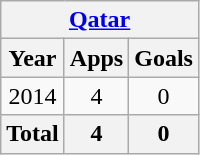<table class="wikitable" style="text-align:center">
<tr>
<th colspan=3><a href='#'>Qatar</a></th>
</tr>
<tr>
<th>Year</th>
<th>Apps</th>
<th>Goals</th>
</tr>
<tr>
<td>2014</td>
<td>4</td>
<td>0</td>
</tr>
<tr>
<th>Total</th>
<th>4</th>
<th>0</th>
</tr>
</table>
